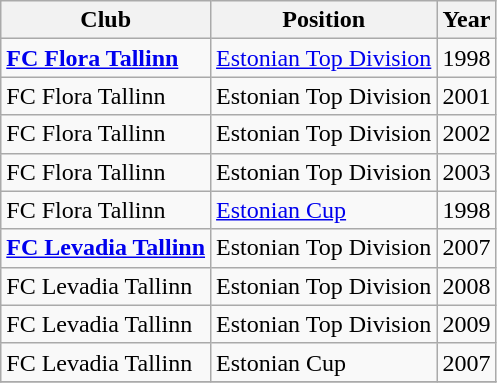<table class="wikitable">
<tr>
<th>Club</th>
<th>Position</th>
<th>Year</th>
</tr>
<tr>
<td><strong><a href='#'>FC Flora Tallinn</a></strong></td>
<td><a href='#'>Estonian Top Division</a></td>
<td>1998</td>
</tr>
<tr>
<td>FC Flora Tallinn</td>
<td>Estonian Top Division</td>
<td>2001</td>
</tr>
<tr>
<td>FC Flora Tallinn</td>
<td>Estonian Top Division</td>
<td>2002</td>
</tr>
<tr>
<td>FC Flora Tallinn</td>
<td>Estonian Top Division</td>
<td>2003</td>
</tr>
<tr>
<td>FC Flora Tallinn</td>
<td><a href='#'>Estonian Cup</a></td>
<td>1998</td>
</tr>
<tr>
<td><strong><a href='#'>FC Levadia Tallinn</a></strong></td>
<td>Estonian Top Division</td>
<td>2007</td>
</tr>
<tr>
<td>FC Levadia Tallinn</td>
<td>Estonian Top Division</td>
<td>2008</td>
</tr>
<tr>
<td>FC Levadia Tallinn</td>
<td>Estonian Top Division</td>
<td>2009</td>
</tr>
<tr>
<td>FC Levadia Tallinn</td>
<td>Estonian Cup</td>
<td>2007</td>
</tr>
<tr>
</tr>
</table>
